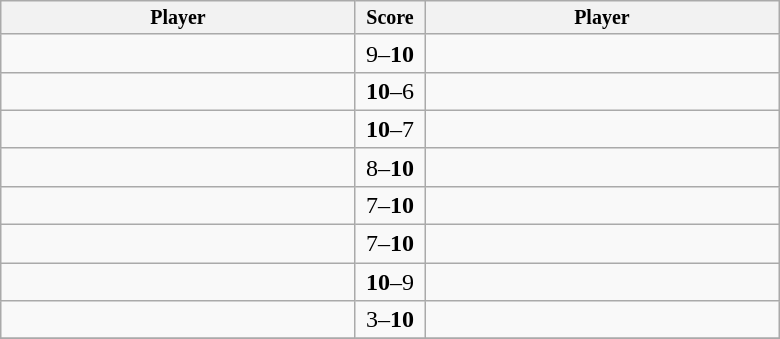<table class="wikitable">
<tr style="font-size:10pt;font-weight:bold">
<th width=230>Player</th>
<th width=40>Score</th>
<th width=230>Player</th>
</tr>
<tr>
<td></td>
<td align=center>9–<strong>10</strong></td>
<td></td>
</tr>
<tr>
<td></td>
<td align=center><strong>10</strong>–6</td>
<td></td>
</tr>
<tr>
<td></td>
<td align=center><strong>10</strong>–7</td>
<td></td>
</tr>
<tr>
<td></td>
<td align=center>8–<strong>10</strong></td>
<td></td>
</tr>
<tr>
<td></td>
<td align=center>7–<strong>10</strong></td>
<td></td>
</tr>
<tr>
<td></td>
<td align=center>7–<strong>10</strong></td>
<td></td>
</tr>
<tr>
<td></td>
<td align=center><strong>10</strong>–9</td>
<td></td>
</tr>
<tr>
<td></td>
<td align=center>3–<strong>10</strong></td>
<td></td>
</tr>
<tr>
</tr>
</table>
